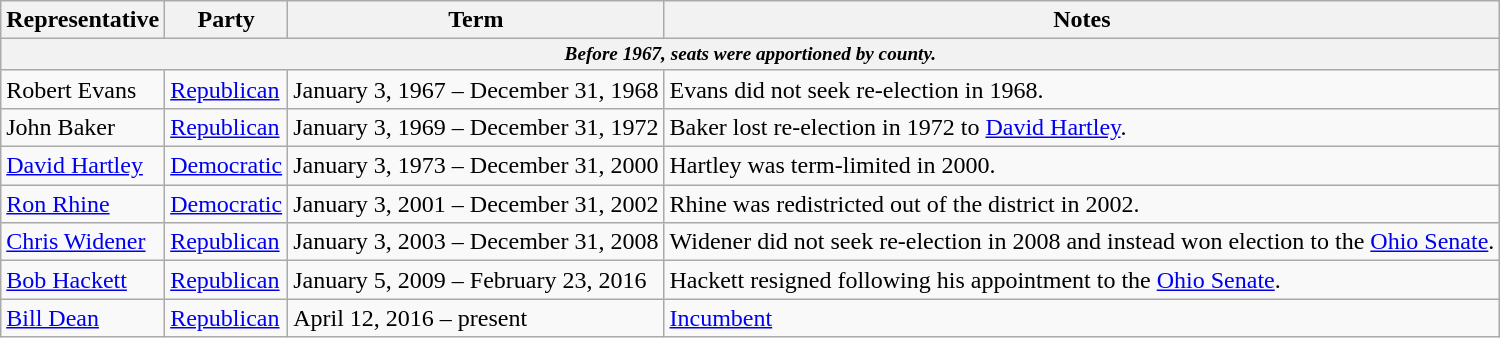<table class=wikitable>
<tr valign=bottom>
<th>Representative</th>
<th>Party</th>
<th>Term</th>
<th>Notes</th>
</tr>
<tr>
<th colspan=5 style="font-size: 80%;"><em>Before 1967, seats were apportioned by county.</em></th>
</tr>
<tr>
<td>Robert Evans</td>
<td><a href='#'>Republican</a></td>
<td>January 3, 1967 – December 31, 1968</td>
<td>Evans did not seek re-election in 1968.</td>
</tr>
<tr>
<td>John Baker</td>
<td><a href='#'>Republican</a></td>
<td>January 3, 1969 – December 31, 1972</td>
<td>Baker lost re-election in 1972 to <a href='#'>David Hartley</a>.</td>
</tr>
<tr>
<td><a href='#'>David Hartley</a></td>
<td><a href='#'>Democratic</a></td>
<td>January 3, 1973 – December 31, 2000</td>
<td>Hartley was term-limited in 2000.</td>
</tr>
<tr>
<td><a href='#'>Ron Rhine</a></td>
<td><a href='#'>Democratic</a></td>
<td>January 3, 2001 – December 31, 2002</td>
<td>Rhine was redistricted out of the district in 2002.</td>
</tr>
<tr>
<td><a href='#'>Chris Widener</a></td>
<td><a href='#'>Republican</a></td>
<td>January 3, 2003 – December 31, 2008</td>
<td>Widener did not seek re-election in 2008 and instead won election to the <a href='#'>Ohio Senate</a>.</td>
</tr>
<tr>
<td><a href='#'>Bob Hackett</a></td>
<td><a href='#'>Republican</a></td>
<td>January 5, 2009 – February 23, 2016</td>
<td>Hackett resigned following his appointment to the <a href='#'>Ohio Senate</a>.</td>
</tr>
<tr>
<td><a href='#'>Bill Dean</a></td>
<td><a href='#'>Republican</a></td>
<td>April 12, 2016 – present</td>
<td><a href='#'>Incumbent</a></td>
</tr>
</table>
